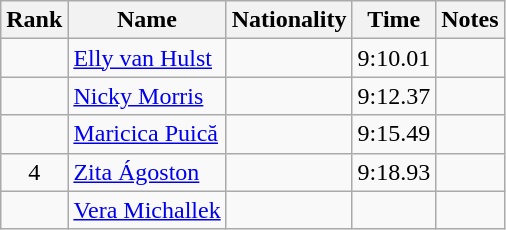<table class="wikitable sortable" style="text-align:center">
<tr>
<th>Rank</th>
<th>Name</th>
<th>Nationality</th>
<th>Time</th>
<th>Notes</th>
</tr>
<tr>
<td></td>
<td align="left"><a href='#'>Elly van Hulst</a></td>
<td align=left></td>
<td>9:10.01</td>
<td></td>
</tr>
<tr>
<td></td>
<td align="left"><a href='#'>Nicky Morris</a></td>
<td align=left></td>
<td>9:12.37</td>
<td></td>
</tr>
<tr>
<td></td>
<td align="left"><a href='#'>Maricica Puică</a></td>
<td align=left></td>
<td>9:15.49</td>
<td></td>
</tr>
<tr>
<td>4</td>
<td align="left"><a href='#'>Zita Ágoston</a></td>
<td align=left></td>
<td>9:18.93</td>
<td></td>
</tr>
<tr>
<td></td>
<td align="left"><a href='#'>Vera Michallek</a></td>
<td align=left></td>
<td></td>
<td></td>
</tr>
</table>
